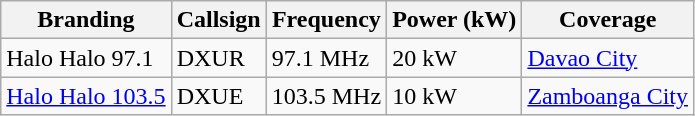<table class="wikitable">
<tr>
<th>Branding</th>
<th>Callsign</th>
<th>Frequency</th>
<th>Power (kW)</th>
<th>Coverage</th>
</tr>
<tr>
<td>Halo Halo 97.1</td>
<td>DXUR</td>
<td>97.1 MHz</td>
<td>20 kW</td>
<td><a href='#'>Davao City</a></td>
</tr>
<tr>
<td><a href='#'>Halo Halo 103.5</a></td>
<td>DXUE</td>
<td>103.5 MHz</td>
<td>10 kW</td>
<td><a href='#'>Zamboanga City</a></td>
</tr>
</table>
